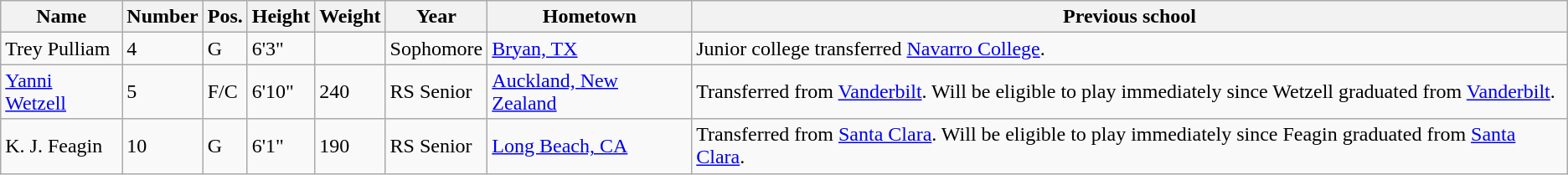<table class="wikitable sortable" border="1">
<tr>
<th>Name</th>
<th>Number</th>
<th>Pos.</th>
<th>Height</th>
<th>Weight</th>
<th>Year</th>
<th>Hometown</th>
<th class="unsortable">Previous school</th>
</tr>
<tr>
<td>Trey Pulliam</td>
<td>4</td>
<td>G</td>
<td>6'3"</td>
<td></td>
<td>Sophomore</td>
<td><a href='#'>Bryan, TX</a></td>
<td>Junior college transferred <a href='#'>Navarro College</a>.</td>
</tr>
<tr>
<td><a href='#'>Yanni Wetzell</a></td>
<td>5</td>
<td>F/C</td>
<td>6'10"</td>
<td>240</td>
<td>RS Senior</td>
<td><a href='#'>Auckland, New Zealand</a></td>
<td>Transferred from <a href='#'>Vanderbilt</a>. Will be eligible to play immediately since Wetzell graduated from <a href='#'>Vanderbilt</a>.</td>
</tr>
<tr>
<td>K. J. Feagin</td>
<td>10</td>
<td>G</td>
<td>6'1"</td>
<td>190</td>
<td>RS Senior</td>
<td><a href='#'>Long Beach, CA</a></td>
<td>Transferred from <a href='#'>Santa Clara</a>. Will be eligible to play immediately since Feagin graduated from <a href='#'>Santa Clara</a>.</td>
</tr>
</table>
